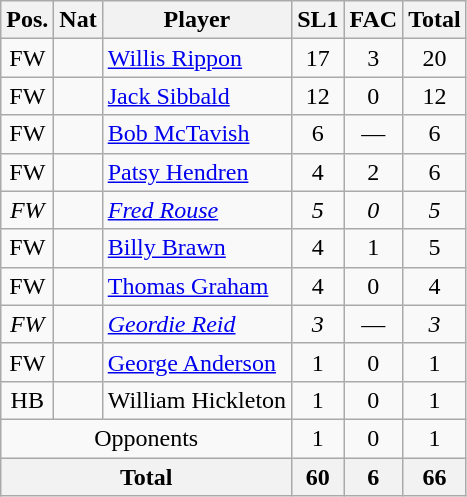<table class="wikitable"  style="text-align:center; border:1px #aaa solid;">
<tr>
<th>Pos.</th>
<th>Nat</th>
<th>Player</th>
<th>SL1</th>
<th>FAC</th>
<th>Total</th>
</tr>
<tr>
<td>FW</td>
<td></td>
<td style="text-align:left;"><a href='#'>Willis Rippon</a></td>
<td>17</td>
<td>3</td>
<td>20</td>
</tr>
<tr>
<td>FW</td>
<td></td>
<td style="text-align:left;"><a href='#'>Jack Sibbald</a></td>
<td>12</td>
<td>0</td>
<td>12</td>
</tr>
<tr>
<td>FW</td>
<td></td>
<td style="text-align:left;"><a href='#'>Bob McTavish</a></td>
<td>6</td>
<td>—</td>
<td>6</td>
</tr>
<tr>
<td>FW</td>
<td></td>
<td style="text-align:left;"><a href='#'>Patsy Hendren</a></td>
<td>4</td>
<td>2</td>
<td>6</td>
</tr>
<tr>
<td><em>FW</em></td>
<td><em></em></td>
<td style="text-align:left;"><a href='#'><em>Fred Rouse</em></a></td>
<td><em>5</em></td>
<td><em>0</em></td>
<td><em>5</em></td>
</tr>
<tr>
<td>FW</td>
<td></td>
<td style="text-align:left;"><a href='#'>Billy Brawn</a></td>
<td>4</td>
<td>1</td>
<td>5</td>
</tr>
<tr>
<td>FW</td>
<td></td>
<td style="text-align:left;"><a href='#'>Thomas Graham</a></td>
<td>4</td>
<td>0</td>
<td>4</td>
</tr>
<tr>
<td><em>FW</em></td>
<td><em></em></td>
<td style="text-align:left;"><em><a href='#'>Geordie Reid</a></em></td>
<td><em>3</em></td>
<td>—</td>
<td><em>3</em></td>
</tr>
<tr>
<td>FW</td>
<td></td>
<td style="text-align:left;"><a href='#'>George Anderson</a></td>
<td>1</td>
<td>0</td>
<td>1</td>
</tr>
<tr>
<td>HB</td>
<td></td>
<td style="text-align:left;">William Hickleton</td>
<td>1</td>
<td>0</td>
<td>1</td>
</tr>
<tr>
<td colspan="3">Opponents</td>
<td>1</td>
<td>0</td>
<td>1</td>
</tr>
<tr>
<th colspan="3">Total</th>
<th>60</th>
<th>6</th>
<th>66</th>
</tr>
</table>
